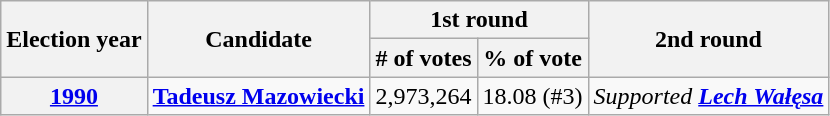<table class=wikitable>
<tr>
<th rowspan=2>Election year</th>
<th rowspan=2>Candidate</th>
<th colspan=2>1st round</th>
<th rowspan=2 colspan=2>2nd round</th>
</tr>
<tr>
<th># of votes</th>
<th>% of vote</th>
</tr>
<tr>
<th><a href='#'>1990</a></th>
<td><strong><a href='#'>Tadeusz Mazowiecki</a></strong></td>
<td>2,973,264</td>
<td>18.08 (#3)</td>
<td colspan="2"><em>Supported <strong><a href='#'>Lech Wałęsa</a><strong><em></td>
</tr>
</table>
